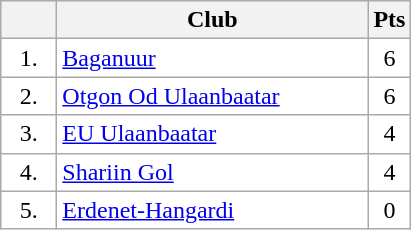<table class="wikitable">
<tr>
<th width="30"></th>
<th width="200">Club</th>
<th>Pts</th>
</tr>
<tr bgcolor="#FFFFFF" align="center">
<td>1.</td>
<td align="left"><a href='#'>Baganuur</a></td>
<td>6</td>
</tr>
<tr bgcolor="#FFFFFF" align="center">
<td>2.</td>
<td align="left"><a href='#'>Otgon Od Ulaanbaatar</a></td>
<td>6</td>
</tr>
<tr bgcolor="#FFFFFF" align="center">
<td>3.</td>
<td align="left"><a href='#'>EU Ulaanbaatar</a></td>
<td>4</td>
</tr>
<tr bgcolor="#FFFFFF" align="center">
<td>4.</td>
<td align="left"><a href='#'>Shariin Gol</a></td>
<td>4</td>
</tr>
<tr bgcolor="#FFFFFF" align="center">
<td>5.</td>
<td align="left"><a href='#'>Erdenet-Hangardi</a></td>
<td>0</td>
</tr>
</table>
